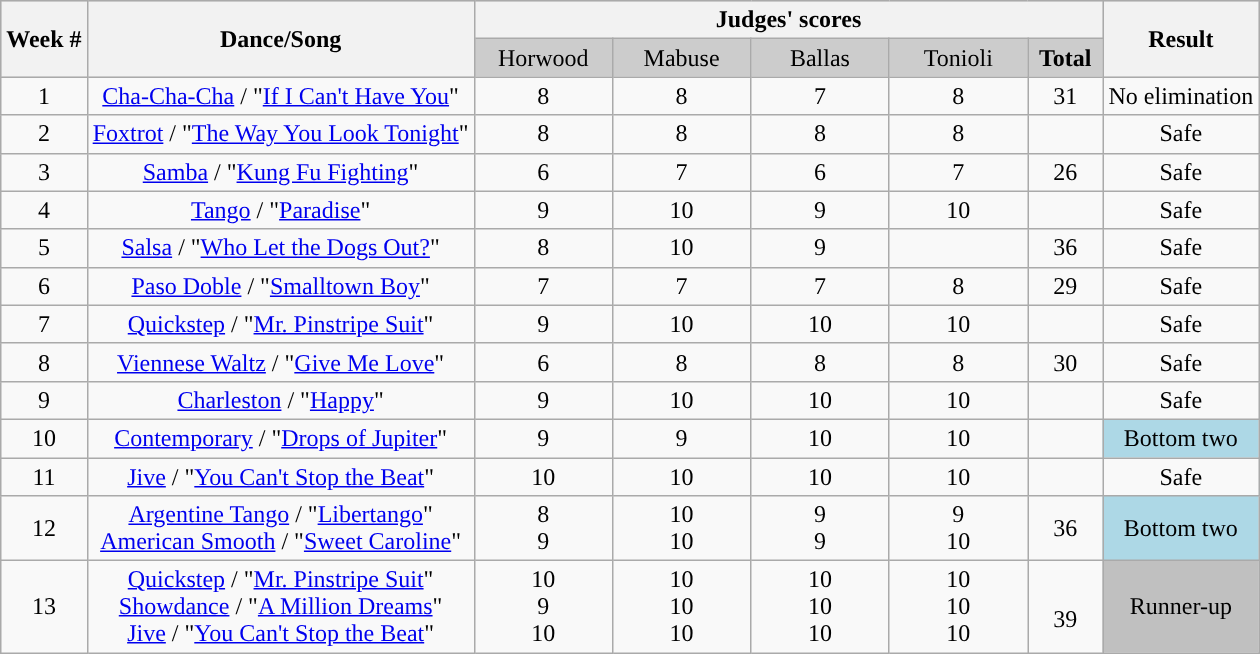<table class="wikitable collapsible collapsed">
<tr style="text-align:center; background:#ccc;">
<th rowspan="2">Week #</th>
<th rowspan="2">Dance/Song</th>
<th colspan="5">Judges' scores</th>
<th rowspan="2">Result</th>
</tr>
<tr style="text-align:center; background:#ccc;">
<td style="width:11%; ">Horwood</td>
<td style="width:11%; ">Mabuse</td>
<td style="width:11%; ">Ballas</td>
<td style="width:11%; ">Tonioli</td>
<td style="width:6%; "><strong>Total</strong></td>
</tr>
<tr style="text-align:center;">
<td>1</td>
<td><a href='#'>Cha-Cha-Cha</a> / "<a href='#'>If I Can't Have You</a>"</td>
<td>8</td>
<td>8</td>
<td>7</td>
<td>8</td>
<td>31</td>
<td>No elimination</td>
</tr>
<tr style="text-align:center;">
<td>2</td>
<td><a href='#'>Foxtrot</a> / "<a href='#'>The Way You Look Tonight</a>"</td>
<td>8</td>
<td>8</td>
<td>8</td>
<td>8</td>
<td></td>
<td>Safe</td>
</tr>
<tr style="text-align:center;">
<td>3</td>
<td><a href='#'>Samba</a> / "<a href='#'>Kung Fu Fighting</a>"</td>
<td>6</td>
<td>7</td>
<td>6</td>
<td>7</td>
<td>26</td>
<td>Safe</td>
</tr>
<tr style="text-align:center;">
<td>4</td>
<td><a href='#'>Tango</a> / "<a href='#'>Paradise</a>"</td>
<td>9</td>
<td>10</td>
<td>9</td>
<td>10</td>
<td></td>
<td>Safe</td>
</tr>
<tr style="text-align:center;">
<td>5</td>
<td><a href='#'>Salsa</a> / "<a href='#'>Who Let the Dogs Out?</a>"</td>
<td>8</td>
<td>10</td>
<td>9</td>
<td></td>
<td>36</td>
<td>Safe</td>
</tr>
<tr style="text-align:center;">
<td>6</td>
<td><a href='#'>Paso Doble</a> / "<a href='#'>Smalltown Boy</a>"</td>
<td>7</td>
<td>7</td>
<td>7</td>
<td>8</td>
<td>29</td>
<td>Safe</td>
</tr>
<tr style="text-align:center;">
<td>7</td>
<td><a href='#'>Quickstep</a> / "<a href='#'>Mr. Pinstripe Suit</a>"</td>
<td>9</td>
<td>10</td>
<td>10</td>
<td>10</td>
<td></td>
<td>Safe</td>
</tr>
<tr style="text-align:center;">
<td>8</td>
<td><a href='#'>Viennese Waltz</a> / "<a href='#'>Give Me Love</a>"</td>
<td>6</td>
<td>8</td>
<td>8</td>
<td>8</td>
<td>30</td>
<td>Safe</td>
</tr>
<tr style="text-align:center;">
<td>9</td>
<td><a href='#'>Charleston</a> / "<a href='#'>Happy</a>"</td>
<td>9</td>
<td>10</td>
<td>10</td>
<td>10</td>
<td></td>
<td>Safe</td>
</tr>
<tr style="text-align:center;">
<td>10</td>
<td><a href='#'>Contemporary</a> / "<a href='#'>Drops of Jupiter</a>"</td>
<td>9</td>
<td>9</td>
<td>10</td>
<td>10</td>
<td></td>
<td bgcolor=lightblue>Bottom two</td>
</tr>
<tr style="text-align:center;">
<td>11</td>
<td><a href='#'>Jive</a> / "<a href='#'>You Can't Stop the Beat</a>"</td>
<td>10</td>
<td>10</td>
<td>10</td>
<td>10</td>
<td></td>
<td>Safe</td>
</tr>
<tr style="text-align:center;">
<td>12</td>
<td><a href='#'>Argentine Tango</a> / "<a href='#'>Libertango</a>"<br><a href='#'>American Smooth</a> / "<a href='#'>Sweet Caroline</a>"</td>
<td>8<br>9</td>
<td>10<br>10</td>
<td>9<br>9</td>
<td>9<br>10</td>
<td>36<br></td>
<td bgcolor=lightblue>Bottom two</td>
</tr>
<tr style="text-align:center;">
<td>13</td>
<td><a href='#'>Quickstep</a> / "<a href='#'>Mr. Pinstripe Suit</a>"<br><a href='#'>Showdance</a> / "<a href='#'>A Million Dreams</a>"<br><a href='#'>Jive</a> / "<a href='#'>You Can't Stop the Beat</a>"</td>
<td>10<br>9<br>10</td>
<td>10<br>10<br>10</td>
<td>10<br>10<br>10</td>
<td>10<br>10<br>10</td>
<td><br>39<br></td>
<td bgcolor=silver>Runner-up</td>
</tr>
</table>
